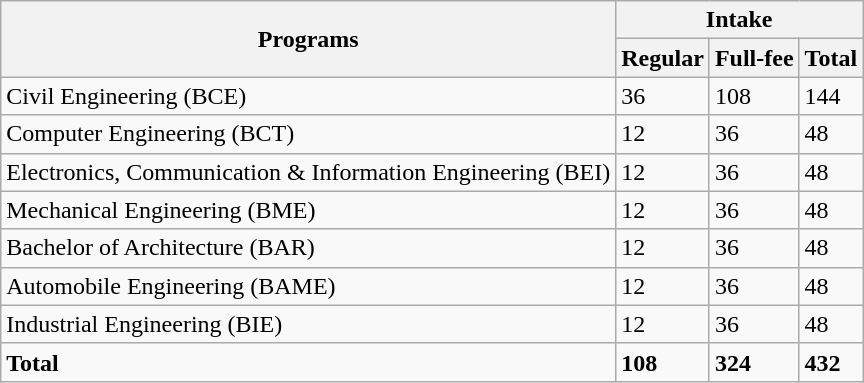<table class="wikitable sortable">
<tr>
<th rowspan="2">Programs</th>
<th colspan="3">Intake</th>
</tr>
<tr>
<th>Regular</th>
<th>Full-fee</th>
<th>Total</th>
</tr>
<tr>
<td>Civil Engineering (BCE)</td>
<td>36</td>
<td>108</td>
<td>144</td>
</tr>
<tr>
<td>Computer Engineering (BCT)</td>
<td>12</td>
<td>36</td>
<td>48</td>
</tr>
<tr>
<td>Electronics, Communication & Information Engineering (BEI)</td>
<td>12</td>
<td>36</td>
<td>48</td>
</tr>
<tr>
<td>Mechanical Engineering (BME)</td>
<td>12</td>
<td>36</td>
<td>48</td>
</tr>
<tr>
<td>Bachelor of Architecture (BAR)</td>
<td>12</td>
<td>36</td>
<td>48</td>
</tr>
<tr>
<td>Automobile Engineering (BAME)</td>
<td>12</td>
<td>36</td>
<td>48</td>
</tr>
<tr>
<td>Industrial Engineering (BIE)</td>
<td>12</td>
<td>36</td>
<td>48</td>
</tr>
<tr>
<td><strong>Total</strong></td>
<td><strong>108</strong></td>
<td><strong>324</strong></td>
<td><strong>432</strong></td>
</tr>
</table>
